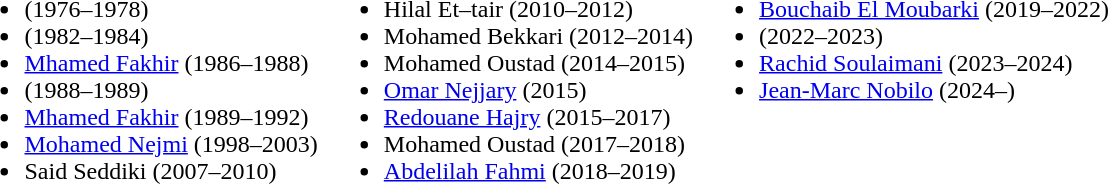<table>
<tr>
<td valign="top"><br><ul><li>  (1976–1978)</li><li>  (1982–1984)</li><li> <a href='#'>Mhamed Fakhir</a> (1986–1988)</li><li>  (1988–1989)</li><li> <a href='#'>Mhamed Fakhir</a> (1989–1992)</li><li> <a href='#'>Mohamed Nejmi</a> (1998–2003)</li><li> Said Seddiki (2007–2010)</li></ul></td>
<td valign="top"><br><ul><li> Hilal Et–tair (2010–2012)</li><li> Mohamed Bekkari (2012–2014)</li><li> Mohamed Oustad (2014–2015)</li><li> <a href='#'>Omar Nejjary</a> (2015)</li><li> <a href='#'>Redouane Hajry</a> (2015–2017)</li><li> Mohamed Oustad (2017–2018)</li><li> <a href='#'>Abdelilah Fahmi</a> (2018–2019)</li></ul></td>
<td valign="top"><br><ul><li> <a href='#'>Bouchaib El Moubarki</a> (2019–2022)</li><li>  (2022–2023)</li><li> <a href='#'>Rachid Soulaimani</a> (2023–2024)</li><li> <a href='#'>Jean-Marc Nobilo</a> (2024–)</li></ul></td>
</tr>
</table>
